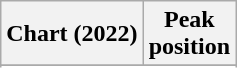<table class="wikitable sortable plainrowheaders" style="text-align:center">
<tr>
<th scope="col">Chart (2022)</th>
<th scope="col">Peak<br>position</th>
</tr>
<tr>
</tr>
<tr>
</tr>
<tr>
</tr>
<tr>
</tr>
<tr>
</tr>
<tr>
</tr>
<tr>
</tr>
<tr>
</tr>
</table>
